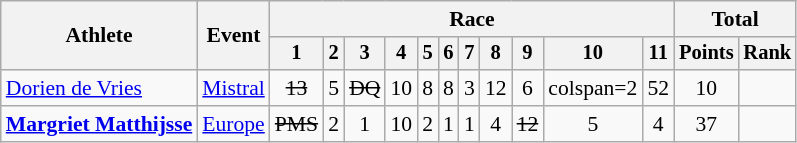<table class=wikitable style=font-size:90%;text-align:center>
<tr>
<th rowspan=2>Athlete</th>
<th rowspan=2>Event</th>
<th colspan=11>Race</th>
<th colspan=2>Total</th>
</tr>
<tr style=font-size:95%>
<th>1</th>
<th>2</th>
<th>3</th>
<th>4</th>
<th>5</th>
<th>6</th>
<th>7</th>
<th>8</th>
<th>9</th>
<th>10</th>
<th>11</th>
<th>Points</th>
<th>Rank</th>
</tr>
<tr>
<td align=left><a href='#'>Dorien de Vries</a></td>
<td align=left><a href='#'>Mistral</a></td>
<td><s>13</s></td>
<td>5</td>
<td><s>DQ</s></td>
<td>10</td>
<td>8</td>
<td>8</td>
<td>3</td>
<td>12</td>
<td>6</td>
<td>colspan=2 </td>
<td>52</td>
<td>10</td>
</tr>
<tr>
<td align=left><strong><a href='#'>Margriet Matthijsse</a></strong></td>
<td align=left><a href='#'>Europe</a></td>
<td><s>PMS</s></td>
<td>2</td>
<td>1</td>
<td>10</td>
<td>2</td>
<td>1</td>
<td>1</td>
<td>4</td>
<td><s>12</s></td>
<td>5</td>
<td>4</td>
<td>37</td>
<td></td>
</tr>
</table>
